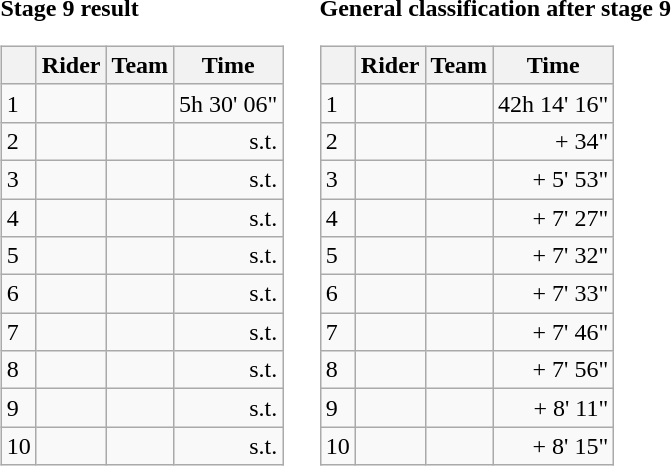<table>
<tr>
<td><strong>Stage 9 result</strong><br><table class="wikitable">
<tr>
<th></th>
<th>Rider</th>
<th>Team</th>
<th>Time</th>
</tr>
<tr>
<td>1</td>
<td></td>
<td></td>
<td align=right>5h 30' 06"</td>
</tr>
<tr>
<td>2</td>
<td></td>
<td></td>
<td align=right>s.t.</td>
</tr>
<tr>
<td>3</td>
<td></td>
<td></td>
<td align=right>s.t.</td>
</tr>
<tr>
<td>4</td>
<td></td>
<td></td>
<td align=right>s.t.</td>
</tr>
<tr>
<td>5</td>
<td></td>
<td></td>
<td align=right>s.t.</td>
</tr>
<tr>
<td>6</td>
<td></td>
<td></td>
<td align=right>s.t.</td>
</tr>
<tr>
<td>7</td>
<td></td>
<td></td>
<td align=right>s.t.</td>
</tr>
<tr>
<td>8</td>
<td></td>
<td></td>
<td align=right>s.t.</td>
</tr>
<tr>
<td>9</td>
<td></td>
<td></td>
<td align=right>s.t.</td>
</tr>
<tr>
<td>10</td>
<td></td>
<td></td>
<td align=right>s.t.</td>
</tr>
</table>
</td>
<td></td>
<td><strong>General classification after stage 9</strong><br><table class="wikitable">
<tr>
<th></th>
<th>Rider</th>
<th>Team</th>
<th>Time</th>
</tr>
<tr>
<td>1</td>
<td> </td>
<td></td>
<td align="right">42h 14' 16"</td>
</tr>
<tr>
<td>2</td>
<td></td>
<td></td>
<td align="right">+ 34"</td>
</tr>
<tr>
<td>3</td>
<td></td>
<td></td>
<td align="right">+ 5' 53"</td>
</tr>
<tr>
<td>4</td>
<td></td>
<td></td>
<td align="right">+ 7' 27"</td>
</tr>
<tr>
<td>5</td>
<td> </td>
<td></td>
<td align="right">+ 7' 32"</td>
</tr>
<tr>
<td>6</td>
<td></td>
<td></td>
<td align="right">+ 7' 33"</td>
</tr>
<tr>
<td>7</td>
<td></td>
<td></td>
<td align="right">+ 7' 46"</td>
</tr>
<tr>
<td>8</td>
<td></td>
<td></td>
<td align="right">+ 7' 56"</td>
</tr>
<tr>
<td>9</td>
<td></td>
<td></td>
<td align="right">+ 8' 11"</td>
</tr>
<tr>
<td>10</td>
<td></td>
<td></td>
<td align="right">+ 8' 15"</td>
</tr>
</table>
</td>
</tr>
</table>
